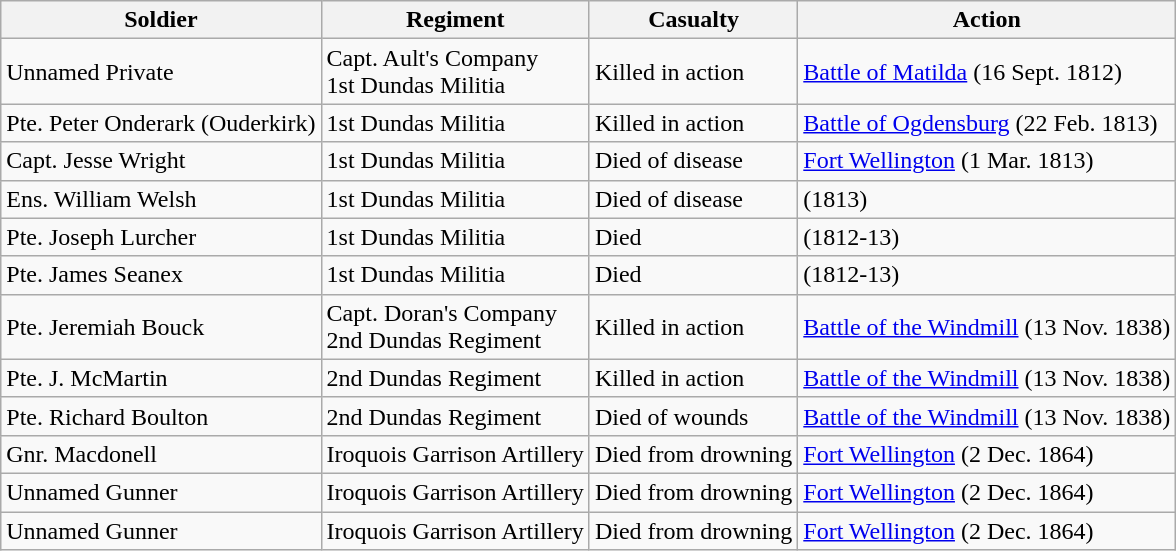<table class="wikitable">
<tr>
<th>Soldier</th>
<th>Regiment</th>
<th>Casualty</th>
<th>Action</th>
</tr>
<tr>
<td>Unnamed Private</td>
<td>Capt. Ault's Company<br>1st Dundas Militia</td>
<td>Killed in action</td>
<td><a href='#'>Battle of Matilda</a> (16 Sept. 1812)</td>
</tr>
<tr>
<td>Pte. Peter Onderark (Ouderkirk)</td>
<td>1st Dundas Militia</td>
<td>Killed in action</td>
<td><a href='#'>Battle of Ogdensburg</a> (22 Feb. 1813)</td>
</tr>
<tr>
<td>Capt. Jesse Wright</td>
<td>1st Dundas Militia</td>
<td>Died of disease</td>
<td><a href='#'>Fort Wellington</a> (1 Mar. 1813)</td>
</tr>
<tr>
<td>Ens. William Welsh</td>
<td>1st Dundas Militia</td>
<td>Died of disease</td>
<td>(1813)</td>
</tr>
<tr>
<td>Pte. Joseph Lurcher</td>
<td>1st Dundas Militia</td>
<td>Died</td>
<td>(1812-13)</td>
</tr>
<tr>
<td>Pte. James Seanex</td>
<td>1st Dundas Militia</td>
<td>Died</td>
<td>(1812-13)</td>
</tr>
<tr>
<td>Pte. Jeremiah Bouck</td>
<td>Capt. Doran's Company<br>2nd Dundas Regiment</td>
<td>Killed in action</td>
<td><a href='#'>Battle of the Windmill</a> (13 Nov. 1838)</td>
</tr>
<tr>
<td>Pte. J. McMartin</td>
<td>2nd Dundas Regiment</td>
<td>Killed in action</td>
<td><a href='#'>Battle of the Windmill</a> (13 Nov. 1838)</td>
</tr>
<tr>
<td>Pte. Richard Boulton</td>
<td>2nd Dundas Regiment</td>
<td>Died of wounds</td>
<td><a href='#'>Battle of the Windmill</a> (13 Nov. 1838)</td>
</tr>
<tr>
<td>Gnr. Macdonell</td>
<td>Iroquois Garrison Artillery</td>
<td>Died from drowning</td>
<td><a href='#'>Fort Wellington</a> (2 Dec. 1864)</td>
</tr>
<tr>
<td>Unnamed Gunner</td>
<td>Iroquois Garrison Artillery</td>
<td>Died from drowning</td>
<td><a href='#'>Fort Wellington</a> (2 Dec. 1864)</td>
</tr>
<tr>
<td>Unnamed Gunner</td>
<td>Iroquois Garrison Artillery</td>
<td>Died from drowning</td>
<td><a href='#'>Fort Wellington</a> (2 Dec. 1864)</td>
</tr>
</table>
